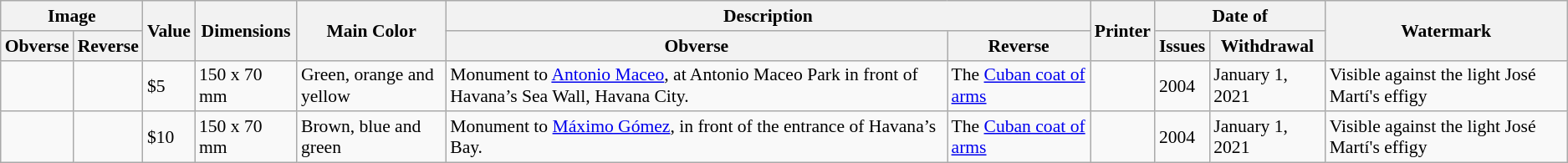<table class="wikitable" style="font-size: 90%">
<tr>
<th colspan=2>Image</th>
<th rowspan=2>Value</th>
<th rowspan=2>Dimensions</th>
<th rowspan=2>Main Color</th>
<th colspan=2>Description</th>
<th rowspan=2>Printer</th>
<th colspan=2>Date of</th>
<th rowspan=2>Watermark</th>
</tr>
<tr>
<th>Obverse</th>
<th>Reverse</th>
<th>Obverse</th>
<th>Reverse</th>
<th>Issues</th>
<th>Withdrawal</th>
</tr>
<tr>
<td></td>
<td></td>
<td>$5</td>
<td>150 x 70 mm</td>
<td>Green, orange and yellow</td>
<td>Monument to <a href='#'>Antonio Maceo</a>, at Antonio Maceo Park in front of Havana’s Sea Wall, Havana City.</td>
<td>The <a href='#'>Cuban coat of arms</a></td>
<td></td>
<td>2004</td>
<td>January 1, 2021</td>
<td>Visible against the light José Martí's effigy</td>
</tr>
<tr>
<td></td>
<td></td>
<td>$10</td>
<td>150 x 70 mm</td>
<td>Brown, blue and green</td>
<td>Monument to <a href='#'>Máximo Gómez</a>, in front of the entrance of Havana’s Bay.</td>
<td>The <a href='#'>Cuban coat of arms</a></td>
<td></td>
<td>2004</td>
<td>January 1, 2021</td>
<td>Visible against the light José Martí's effigy</td>
</tr>
</table>
